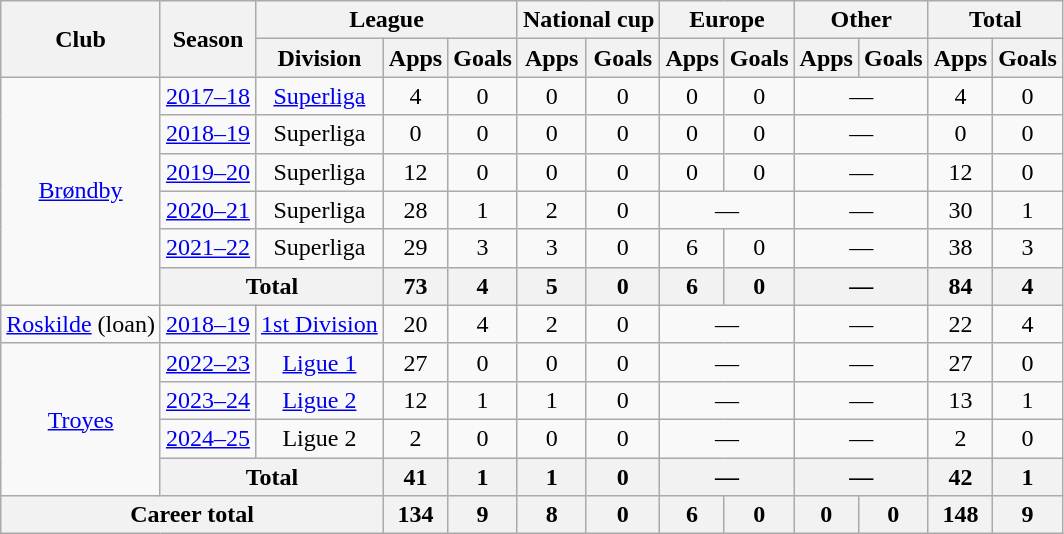<table class="wikitable" style="text-align:center">
<tr>
<th rowspan="2">Club</th>
<th rowspan="2">Season</th>
<th colspan="3">League</th>
<th colspan="2">National cup</th>
<th colspan="2">Europe</th>
<th colspan="2">Other</th>
<th colspan="2">Total</th>
</tr>
<tr>
<th>Division</th>
<th>Apps</th>
<th>Goals</th>
<th>Apps</th>
<th>Goals</th>
<th>Apps</th>
<th>Goals</th>
<th>Apps</th>
<th>Goals</th>
<th>Apps</th>
<th>Goals</th>
</tr>
<tr>
<td rowspan="6"><a href='#'>Brøndby</a></td>
<td><a href='#'>2017–18</a></td>
<td><a href='#'>Superliga</a></td>
<td>4</td>
<td>0</td>
<td>0</td>
<td>0</td>
<td>0</td>
<td>0</td>
<td colspan="2">—</td>
<td>4</td>
<td>0</td>
</tr>
<tr>
<td><a href='#'>2018–19</a></td>
<td>Superliga</td>
<td>0</td>
<td>0</td>
<td>0</td>
<td>0</td>
<td>0</td>
<td>0</td>
<td colspan="2">—</td>
<td>0</td>
<td>0</td>
</tr>
<tr>
<td><a href='#'>2019–20</a></td>
<td>Superliga</td>
<td>12</td>
<td>0</td>
<td>0</td>
<td>0</td>
<td>0</td>
<td>0</td>
<td colspan="2">—</td>
<td>12</td>
<td>0</td>
</tr>
<tr>
<td><a href='#'>2020–21</a></td>
<td>Superliga</td>
<td>28</td>
<td>1</td>
<td>2</td>
<td>0</td>
<td colspan="2">—</td>
<td colspan="2">—</td>
<td>30</td>
<td>1</td>
</tr>
<tr>
<td><a href='#'>2021–22</a></td>
<td>Superliga</td>
<td>29</td>
<td>3</td>
<td>3</td>
<td>0</td>
<td>6</td>
<td>0</td>
<td colspan="2">—</td>
<td>38</td>
<td>3</td>
</tr>
<tr>
<th colspan="2">Total</th>
<th>73</th>
<th>4</th>
<th>5</th>
<th>0</th>
<th>6</th>
<th>0</th>
<th colspan="2">—</th>
<th>84</th>
<th>4</th>
</tr>
<tr>
<td><a href='#'>Roskilde</a> (loan)</td>
<td><a href='#'>2018–19</a></td>
<td><a href='#'>1st Division</a></td>
<td>20</td>
<td>4</td>
<td>2</td>
<td>0</td>
<td colspan="2">—</td>
<td colspan="2">—</td>
<td>22</td>
<td>4</td>
</tr>
<tr>
<td rowspan="4"><a href='#'>Troyes</a></td>
<td><a href='#'>2022–23</a></td>
<td><a href='#'>Ligue 1</a></td>
<td>27</td>
<td>0</td>
<td>0</td>
<td>0</td>
<td colspan="2">—</td>
<td colspan="2">—</td>
<td>27</td>
<td>0</td>
</tr>
<tr>
<td><a href='#'>2023–24</a></td>
<td><a href='#'>Ligue 2</a></td>
<td>12</td>
<td>1</td>
<td>1</td>
<td>0</td>
<td colspan="2">—</td>
<td colspan="2">—</td>
<td>13</td>
<td>1</td>
</tr>
<tr>
<td><a href='#'>2024–25</a></td>
<td>Ligue 2</td>
<td>2</td>
<td>0</td>
<td>0</td>
<td>0</td>
<td colspan="2">—</td>
<td colspan="2">—</td>
<td>2</td>
<td>0</td>
</tr>
<tr>
<th colspan="2">Total</th>
<th>41</th>
<th>1</th>
<th>1</th>
<th>0</th>
<th colspan="2">—</th>
<th colspan="2">—</th>
<th>42</th>
<th>1</th>
</tr>
<tr>
<th colspan="3">Career total</th>
<th>134</th>
<th>9</th>
<th>8</th>
<th>0</th>
<th>6</th>
<th>0</th>
<th>0</th>
<th>0</th>
<th>148</th>
<th>9</th>
</tr>
</table>
